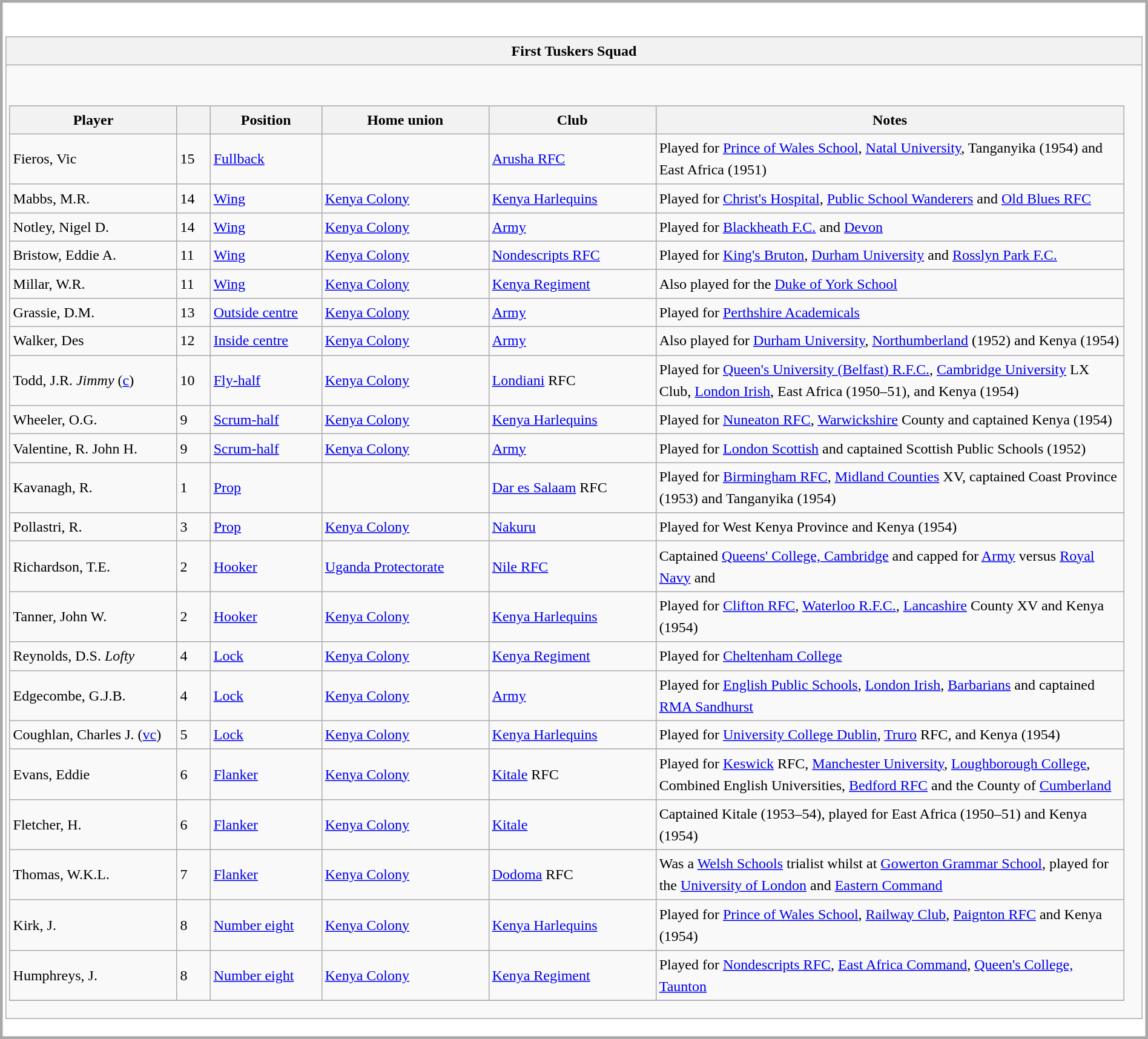<table style="width:100%; border: 3px solid darkgrey;">
<tr>
<td><br><table class="wikitable collapsible collapsed" style="border: 3px solid darkgrey; font-size:100%; width:100%;border: 0px;text-align: left; line-height:150%;">
<tr>
<th colspan=6>First Tuskers Squad</th>
</tr>
<tr>
<td><br><table class="wikitable sortable">
<tr>
<th width=15%>Player</th>
<th width=3%></th>
<th width=10%>Position</th>
<th width=15%>Home union</th>
<th width=15%>Club</th>
<th width=42% class="unsortable">Notes</th>
</tr>
<tr>
<td>Fieros, Vic</td>
<td>15</td>
<td><a href='#'>Fullback</a></td>
<td></td>
<td><a href='#'>Arusha RFC</a></td>
<td>Played for <a href='#'>Prince of Wales School</a>, <a href='#'>Natal University</a>, Tanganyika (1954) and East Africa (1951)</td>
</tr>
<tr>
<td>Mabbs, M.R.</td>
<td>14</td>
<td><a href='#'>Wing</a></td>
<td> <a href='#'>Kenya Colony</a></td>
<td><a href='#'>Kenya Harlequins</a></td>
<td>Played for <a href='#'>Christ's Hospital</a>, <a href='#'>Public School Wanderers</a> and <a href='#'>Old Blues RFC</a></td>
</tr>
<tr>
<td>Notley, Nigel D.</td>
<td>14</td>
<td><a href='#'>Wing</a></td>
<td> <a href='#'>Kenya Colony</a></td>
<td><a href='#'>Army</a></td>
<td>Played for <a href='#'>Blackheath F.C.</a> and <a href='#'>Devon</a></td>
</tr>
<tr>
<td>Bristow, Eddie A.</td>
<td>11</td>
<td><a href='#'>Wing</a></td>
<td> <a href='#'>Kenya Colony</a></td>
<td><a href='#'>Nondescripts RFC</a></td>
<td>Played for <a href='#'>King's Bruton</a>, <a href='#'>Durham University</a> and <a href='#'>Rosslyn Park F.C.</a></td>
</tr>
<tr>
<td>Millar, W.R.</td>
<td>11</td>
<td><a href='#'>Wing</a></td>
<td> <a href='#'>Kenya Colony</a></td>
<td><a href='#'>Kenya Regiment</a></td>
<td>Also played for the <a href='#'>Duke of York School</a></td>
</tr>
<tr>
<td>Grassie, D.M.</td>
<td>13</td>
<td><a href='#'>Outside centre</a></td>
<td> <a href='#'>Kenya Colony</a></td>
<td><a href='#'>Army</a></td>
<td>Played for <a href='#'>Perthshire Academicals</a></td>
</tr>
<tr>
<td>Walker, Des</td>
<td>12</td>
<td><a href='#'>Inside centre</a></td>
<td> <a href='#'>Kenya Colony</a></td>
<td><a href='#'>Army</a></td>
<td>Also played for <a href='#'>Durham University</a>, <a href='#'>Northumberland</a> (1952) and Kenya (1954)</td>
</tr>
<tr>
<td>Todd, J.R. <em>Jimmy</em>  (<a href='#'>c</a>)</td>
<td>10</td>
<td><a href='#'>Fly-half</a></td>
<td> <a href='#'>Kenya Colony</a></td>
<td><a href='#'>Londiani</a> RFC</td>
<td>Played for <a href='#'>Queen's University (Belfast) R.F.C.</a>, <a href='#'>Cambridge University</a> LX Club, <a href='#'>London Irish</a>, East Africa (1950–51), and Kenya (1954)</td>
</tr>
<tr>
<td>Wheeler, O.G.</td>
<td>9</td>
<td><a href='#'>Scrum-half</a></td>
<td> <a href='#'>Kenya Colony</a></td>
<td><a href='#'>Kenya Harlequins</a></td>
<td>Played for <a href='#'>Nuneaton RFC</a>, <a href='#'>Warwickshire</a> County and captained Kenya (1954)</td>
</tr>
<tr>
<td>Valentine, R. John H.</td>
<td>9</td>
<td><a href='#'>Scrum-half</a></td>
<td> <a href='#'>Kenya Colony</a></td>
<td><a href='#'>Army</a></td>
<td>Played for <a href='#'>London Scottish</a> and captained Scottish Public Schools (1952)</td>
</tr>
<tr>
<td>Kavanagh, R.</td>
<td>1</td>
<td><a href='#'>Prop</a></td>
<td></td>
<td><a href='#'>Dar es Salaam</a> RFC</td>
<td>Played for <a href='#'>Birmingham RFC</a>, <a href='#'>Midland Counties</a> XV, captained Coast Province (1953) and Tanganyika (1954)</td>
</tr>
<tr>
<td>Pollastri, R.</td>
<td>3</td>
<td><a href='#'>Prop</a></td>
<td> <a href='#'>Kenya Colony</a></td>
<td><a href='#'>Nakuru</a></td>
<td>Played for West Kenya Province and Kenya (1954)</td>
</tr>
<tr>
<td>Richardson, T.E.</td>
<td>2</td>
<td><a href='#'>Hooker</a></td>
<td> <a href='#'>Uganda Protectorate</a></td>
<td><a href='#'>Nile RFC</a></td>
<td>Captained <a href='#'>Queens' College, Cambridge</a> and capped for <a href='#'>Army</a> versus <a href='#'>Royal Navy</a> and </td>
</tr>
<tr>
<td>Tanner, John W.</td>
<td>2</td>
<td><a href='#'>Hooker</a></td>
<td> <a href='#'>Kenya Colony</a></td>
<td><a href='#'>Kenya Harlequins</a></td>
<td>Played for <a href='#'>Clifton RFC</a>, <a href='#'>Waterloo R.F.C.</a>, <a href='#'>Lancashire</a> County XV and Kenya (1954)</td>
</tr>
<tr>
<td>Reynolds, D.S. <em>Lofty</em></td>
<td>4</td>
<td><a href='#'>Lock</a></td>
<td> <a href='#'>Kenya Colony</a></td>
<td><a href='#'>Kenya Regiment</a></td>
<td>Played for <a href='#'>Cheltenham College</a></td>
</tr>
<tr>
<td>Edgecombe, G.J.B.</td>
<td>4</td>
<td><a href='#'>Lock</a></td>
<td> <a href='#'>Kenya Colony</a></td>
<td><a href='#'>Army</a></td>
<td>Played for <a href='#'>English Public Schools</a>, <a href='#'>London Irish</a>, <a href='#'>Barbarians</a> and captained <a href='#'>RMA Sandhurst</a></td>
</tr>
<tr>
<td>Coughlan, Charles J.  (<a href='#'>vc</a>)</td>
<td>5</td>
<td><a href='#'>Lock</a></td>
<td> <a href='#'>Kenya Colony</a></td>
<td><a href='#'>Kenya Harlequins</a></td>
<td>Played for <a href='#'>University College Dublin</a>, <a href='#'>Truro</a> RFC, and Kenya (1954)</td>
</tr>
<tr>
<td>Evans, Eddie</td>
<td>6</td>
<td><a href='#'>Flanker</a></td>
<td> <a href='#'>Kenya Colony</a></td>
<td><a href='#'>Kitale</a> RFC</td>
<td>Played for <a href='#'>Keswick</a> RFC, <a href='#'>Manchester University</a>, <a href='#'>Loughborough College</a>, Combined English Universities, <a href='#'>Bedford RFC</a> and the County of <a href='#'>Cumberland</a></td>
</tr>
<tr>
<td>Fletcher, H.</td>
<td>6</td>
<td><a href='#'>Flanker</a></td>
<td> <a href='#'>Kenya Colony</a></td>
<td><a href='#'>Kitale</a></td>
<td>Captained Kitale (1953–54), played for East Africa (1950–51) and Kenya (1954)</td>
</tr>
<tr>
<td>Thomas, W.K.L.</td>
<td>7</td>
<td><a href='#'>Flanker</a></td>
<td> <a href='#'>Kenya Colony</a></td>
<td><a href='#'>Dodoma</a> RFC</td>
<td>Was a <a href='#'>Welsh Schools</a> trialist whilst at <a href='#'>Gowerton Grammar School</a>, played for the <a href='#'>University of London</a> and <a href='#'>Eastern Command</a></td>
</tr>
<tr>
<td>Kirk, J.</td>
<td>8</td>
<td><a href='#'>Number eight</a></td>
<td> <a href='#'>Kenya Colony</a></td>
<td><a href='#'>Kenya Harlequins</a></td>
<td>Played for <a href='#'>Prince of Wales School</a>, <a href='#'>Railway Club</a>, <a href='#'>Paignton RFC</a> and Kenya (1954)</td>
</tr>
<tr>
<td>Humphreys, J.</td>
<td>8</td>
<td><a href='#'>Number eight</a></td>
<td> <a href='#'>Kenya Colony</a></td>
<td><a href='#'>Kenya Regiment</a></td>
<td>Played for <a href='#'>Nondescripts RFC</a>, <a href='#'>East Africa Command</a>, <a href='#'>Queen's College, Taunton</a></td>
</tr>
<tr>
</tr>
</table>
</td>
</tr>
</table>
</td>
</tr>
</table>
